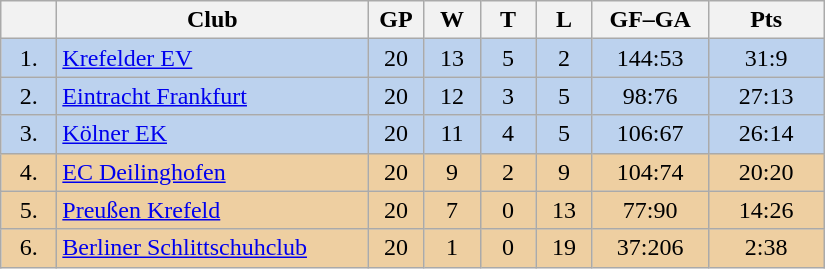<table class="wikitable">
<tr>
<th width="30"></th>
<th width="200">Club</th>
<th width="30">GP</th>
<th width="30">W</th>
<th width="30">T</th>
<th width="30">L</th>
<th width="70">GF–GA</th>
<th width="70">Pts</th>
</tr>
<tr bgcolor="#BCD2EE" align="center">
<td>1.</td>
<td align="left"><a href='#'>Krefelder EV</a></td>
<td>20</td>
<td>13</td>
<td>5</td>
<td>2</td>
<td>144:53</td>
<td>31:9</td>
</tr>
<tr bgcolor=#BCD2EE align="center">
<td>2.</td>
<td align="left"><a href='#'>Eintracht Frankfurt</a></td>
<td>20</td>
<td>12</td>
<td>3</td>
<td>5</td>
<td>98:76</td>
<td>27:13</td>
</tr>
<tr bgcolor=#BCD2EE align="center">
<td>3.</td>
<td align="left"><a href='#'>Kölner EK</a></td>
<td>20</td>
<td>11</td>
<td>4</td>
<td>5</td>
<td>106:67</td>
<td>26:14</td>
</tr>
<tr bgcolor=#EECFA1 align="center">
<td>4.</td>
<td align="left"><a href='#'>EC Deilinghofen</a></td>
<td>20</td>
<td>9</td>
<td>2</td>
<td>9</td>
<td>104:74</td>
<td>20:20</td>
</tr>
<tr bgcolor=#EECFA1 align="center">
<td>5.</td>
<td align="left"><a href='#'>Preußen Krefeld</a></td>
<td>20</td>
<td>7</td>
<td>0</td>
<td>13</td>
<td>77:90</td>
<td>14:26</td>
</tr>
<tr bgcolor=#EECFA1 align="center">
<td>6.</td>
<td align="left"><a href='#'>Berliner Schlittschuhclub</a></td>
<td>20</td>
<td>1</td>
<td>0</td>
<td>19</td>
<td>37:206</td>
<td>2:38</td>
</tr>
</table>
